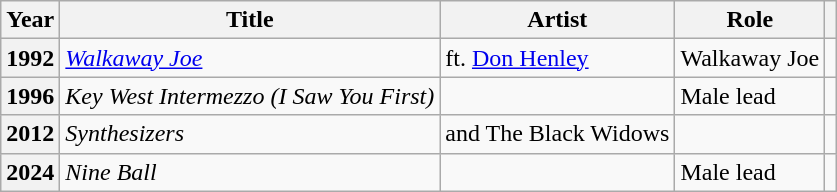<table class="wikitable plainrowheaders sortable">
<tr>
<th scope="col">Year</th>
<th scope="col">Title</th>
<th scope="col">Artist</th>
<th scope="col">Role</th>
<th scope="col" class="unsortable"></th>
</tr>
<tr>
<th scope=row>1992</th>
<td><em><a href='#'>Walkaway Joe</a></em></td>
<td> ft. <a href='#'>Don Henley</a></td>
<td>Walkaway Joe</td>
<td style="text-align:center;"></td>
</tr>
<tr>
<th scope=row>1996</th>
<td><em>Key West Intermezzo (I Saw You First)</em></td>
<td></td>
<td>Male lead</td>
<td style="text-align:center;"></td>
</tr>
<tr>
<th scope=row>2012</th>
<td><em>Synthesizers</em></td>
<td> and The Black Widows</td>
<td></td>
<td style="text-align:center;"></td>
</tr>
<tr>
<th scope=row>2024</th>
<td><em>Nine Ball</em></td>
<td></td>
<td>Male lead</td>
<td style="text-align:center;"></td>
</tr>
</table>
